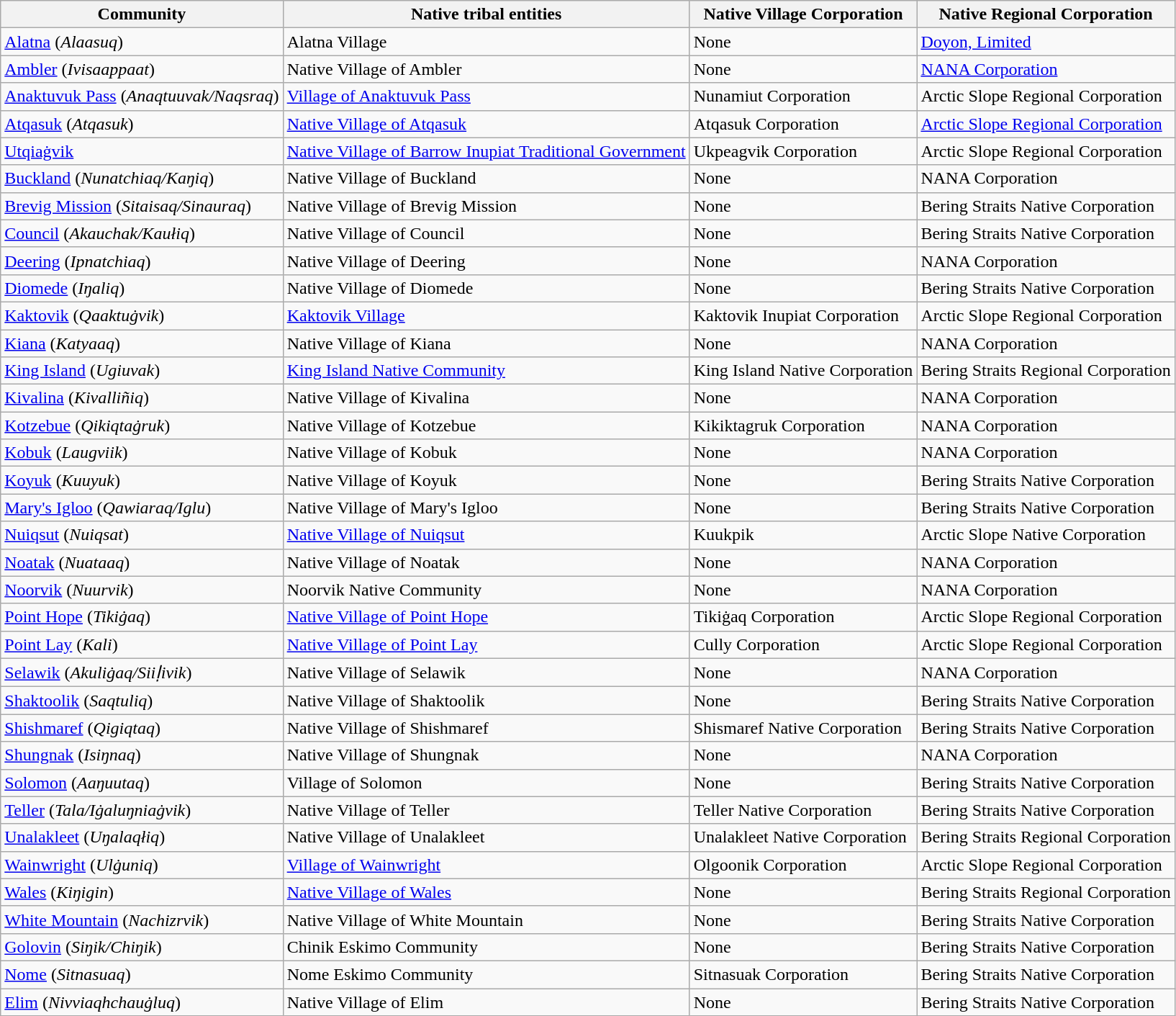<table class="wikitable sortable">
<tr>
<th>Community</th>
<th>Native tribal entities</th>
<th>Native Village Corporation</th>
<th>Native Regional Corporation</th>
</tr>
<tr>
<td><a href='#'>Alatna</a> (<em>Alaasuq</em>)</td>
<td>Alatna Village</td>
<td>None</td>
<td><a href='#'>Doyon, Limited</a></td>
</tr>
<tr>
<td><a href='#'>Ambler</a> (<em>Ivisaappaat</em>)</td>
<td>Native Village of Ambler</td>
<td>None</td>
<td><a href='#'>NANA Corporation</a></td>
</tr>
<tr>
<td><a href='#'>Anaktuvuk Pass</a> (<em>Anaqtuuvak/Naqsraq</em>)</td>
<td><a href='#'>Village of Anaktuvuk Pass</a></td>
<td>Nunamiut Corporation</td>
<td>Arctic Slope Regional Corporation</td>
</tr>
<tr>
<td><a href='#'>Atqasuk</a> (<em>Atqasuk</em>)</td>
<td><a href='#'>Native Village of Atqasuk</a></td>
<td>Atqasuk Corporation</td>
<td><a href='#'>Arctic Slope Regional Corporation</a></td>
</tr>
<tr>
<td><a href='#'>Utqiaġvik</a></td>
<td><a href='#'>Native Village of Barrow Inupiat Traditional Government</a></td>
<td>Ukpeagvik Corporation</td>
<td>Arctic Slope Regional Corporation</td>
</tr>
<tr>
<td><a href='#'>Buckland</a> (<em>Nunatchiaq/Kaŋiq</em>)</td>
<td>Native Village of Buckland</td>
<td>None</td>
<td>NANA Corporation</td>
</tr>
<tr>
<td><a href='#'>Brevig Mission</a> (<em>Sitaisaq/Sinauraq</em>)</td>
<td>Native Village of Brevig Mission</td>
<td>None</td>
<td>Bering Straits Native Corporation</td>
</tr>
<tr>
<td><a href='#'>Council</a> (<em>Akauchak/Kaułiq</em>)</td>
<td>Native Village of Council</td>
<td>None</td>
<td>Bering Straits Native Corporation</td>
</tr>
<tr>
<td><a href='#'>Deering</a> (<em>Ipnatchiaq</em>)</td>
<td>Native Village of Deering</td>
<td>None</td>
<td>NANA Corporation</td>
</tr>
<tr>
<td><a href='#'>Diomede</a> (<em>Iŋaliq</em>)</td>
<td>Native Village of Diomede</td>
<td>None</td>
<td>Bering Straits Native Corporation</td>
</tr>
<tr>
<td><a href='#'>Kaktovik</a> (<em>Qaaktuġvik</em>)</td>
<td><a href='#'>Kaktovik Village</a></td>
<td>Kaktovik Inupiat Corporation</td>
<td>Arctic Slope Regional Corporation</td>
</tr>
<tr>
<td><a href='#'>Kiana</a> (<em>Katyaaq</em>)</td>
<td>Native Village of Kiana</td>
<td>None</td>
<td>NANA Corporation</td>
</tr>
<tr>
<td><a href='#'>King Island</a> (<em>Ugiuvak</em>)</td>
<td><a href='#'>King Island Native Community</a></td>
<td>King Island Native Corporation</td>
<td>Bering Straits Regional Corporation</td>
</tr>
<tr>
<td><a href='#'>Kivalina</a> (<em>Kivalliñiq</em>)</td>
<td>Native Village of Kivalina</td>
<td>None</td>
<td>NANA Corporation</td>
</tr>
<tr>
<td><a href='#'>Kotzebue</a> (<em>Qikiqtaġruk</em>)</td>
<td>Native Village of Kotzebue</td>
<td>Kikiktagruk Corporation</td>
<td>NANA Corporation</td>
</tr>
<tr>
<td><a href='#'>Kobuk</a> (<em>Laugviik</em>)</td>
<td>Native Village of Kobuk</td>
<td>None</td>
<td>NANA Corporation</td>
</tr>
<tr>
<td><a href='#'>Koyuk</a> (<em>Kuuyuk</em>)</td>
<td>Native Village of Koyuk</td>
<td>None</td>
<td>Bering Straits Native Corporation</td>
</tr>
<tr>
<td><a href='#'>Mary's Igloo</a> (<em>Qawiaraq/Iglu</em>)</td>
<td>Native Village of Mary's Igloo</td>
<td>None</td>
<td>Bering Straits Native Corporation</td>
</tr>
<tr>
<td><a href='#'>Nuiqsut</a> (<em>Nuiqsat</em>)</td>
<td><a href='#'>Native Village of Nuiqsut</a></td>
<td>Kuukpik</td>
<td>Arctic Slope Native Corporation</td>
</tr>
<tr>
<td><a href='#'>Noatak</a> (<em>Nuataaq</em>)</td>
<td>Native Village of Noatak</td>
<td>None</td>
<td>NANA Corporation</td>
</tr>
<tr>
<td><a href='#'>Noorvik</a> (<em>Nuurvik</em>)</td>
<td>Noorvik Native Community</td>
<td>None</td>
<td>NANA Corporation</td>
</tr>
<tr>
<td><a href='#'>Point Hope</a> (<em>Tikiġaq</em>)</td>
<td><a href='#'>Native Village of Point Hope</a></td>
<td>Tikiġaq Corporation</td>
<td>Arctic Slope Regional Corporation</td>
</tr>
<tr>
<td><a href='#'>Point Lay</a> (<em>Kali</em>)</td>
<td><a href='#'>Native Village of Point Lay</a></td>
<td>Cully Corporation</td>
<td>Arctic Slope Regional Corporation</td>
</tr>
<tr>
<td><a href='#'>Selawik</a> (<em>Akuliġaq/Siiḷivik</em>)</td>
<td>Native Village of Selawik</td>
<td>None</td>
<td>NANA Corporation</td>
</tr>
<tr>
<td><a href='#'>Shaktoolik</a> (<em>Saqtuliq</em>)</td>
<td>Native Village of Shaktoolik</td>
<td>None</td>
<td>Bering Straits Native Corporation</td>
</tr>
<tr>
<td><a href='#'>Shishmaref</a> (<em>Qigiqtaq</em>)</td>
<td>Native Village of Shishmaref</td>
<td>Shismaref Native Corporation</td>
<td>Bering Straits Native Corporation</td>
</tr>
<tr>
<td><a href='#'>Shungnak</a> (<em>Isiŋnaq</em>)</td>
<td>Native Village of Shungnak</td>
<td>None</td>
<td>NANA Corporation</td>
</tr>
<tr>
<td><a href='#'>Solomon</a> (<em>Aaŋuutaq</em>)</td>
<td>Village of Solomon</td>
<td>None</td>
<td>Bering Straits Native Corporation</td>
</tr>
<tr>
<td><a href='#'>Teller</a> (<em>Tala/Iġaluŋniaġvik</em>)</td>
<td>Native Village of Teller</td>
<td>Teller Native Corporation</td>
<td>Bering Straits Native Corporation</td>
</tr>
<tr>
<td><a href='#'>Unalakleet</a> (<em>Uŋalaqłiq</em>)</td>
<td>Native Village of Unalakleet</td>
<td>Unalakleet Native Corporation</td>
<td>Bering Straits Regional Corporation</td>
</tr>
<tr>
<td><a href='#'>Wainwright</a> (<em>Ulġuniq</em>)</td>
<td><a href='#'>Village of Wainwright</a></td>
<td>Olgoonik Corporation</td>
<td>Arctic Slope Regional Corporation</td>
</tr>
<tr>
<td><a href='#'>Wales</a> (<em>Kiŋigin</em>)</td>
<td><a href='#'>Native Village of Wales</a></td>
<td>None</td>
<td>Bering Straits Regional Corporation</td>
</tr>
<tr>
<td><a href='#'>White Mountain</a> (<em>Nachizrvik</em>)</td>
<td>Native Village of White Mountain</td>
<td>None</td>
<td>Bering Straits Native Corporation</td>
</tr>
<tr>
<td><a href='#'>Golovin</a> (<em>Siŋik/Chiŋik</em>)</td>
<td>Chinik Eskimo Community</td>
<td>None</td>
<td>Bering Straits Native Corporation</td>
</tr>
<tr>
<td><a href='#'>Nome</a> (<em>Sitnasuaq</em>)</td>
<td>Nome Eskimo Community</td>
<td>Sitnasuak Corporation</td>
<td>Bering Straits Native Corporation</td>
</tr>
<tr>
<td><a href='#'>Elim</a> (<em>Nivviaqhchauġluq</em>)</td>
<td>Native Village of Elim</td>
<td>None</td>
<td>Bering Straits Native Corporation</td>
</tr>
</table>
